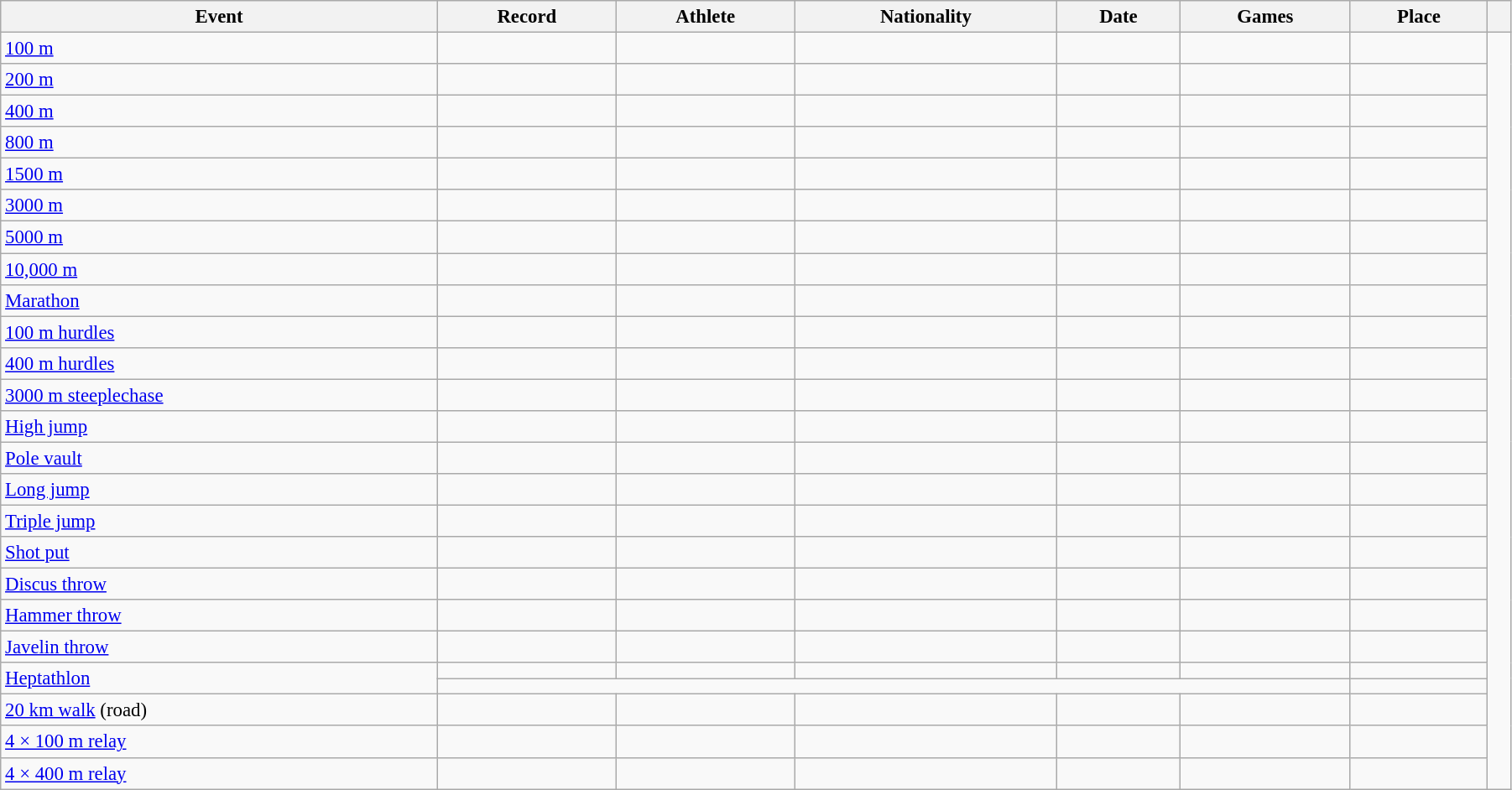<table class="wikitable" style="font-size:95%; width: 95%;">
<tr>
<th>Event</th>
<th>Record</th>
<th>Athlete</th>
<th>Nationality</th>
<th>Date</th>
<th>Games</th>
<th>Place</th>
<th></th>
</tr>
<tr>
<td><a href='#'>100 m</a></td>
<td></td>
<td></td>
<td></td>
<td></td>
<td></td>
<td></td>
</tr>
<tr>
<td><a href='#'>200 m</a></td>
<td></td>
<td></td>
<td></td>
<td></td>
<td></td>
<td></td>
</tr>
<tr>
<td><a href='#'>400 m</a></td>
<td></td>
<td></td>
<td></td>
<td></td>
<td></td>
<td></td>
</tr>
<tr>
<td><a href='#'>800 m</a></td>
<td></td>
<td></td>
<td></td>
<td></td>
<td></td>
<td></td>
</tr>
<tr>
<td><a href='#'>1500 m</a></td>
<td></td>
<td></td>
<td></td>
<td></td>
<td></td>
<td></td>
</tr>
<tr>
<td><a href='#'>3000 m</a></td>
<td></td>
<td></td>
<td></td>
<td></td>
<td></td>
<td></td>
</tr>
<tr>
<td><a href='#'>5000 m</a></td>
<td></td>
<td></td>
<td></td>
<td></td>
<td></td>
<td></td>
</tr>
<tr>
<td><a href='#'>10,000 m</a></td>
<td></td>
<td></td>
<td></td>
<td></td>
<td></td>
<td></td>
</tr>
<tr>
<td><a href='#'>Marathon</a></td>
<td></td>
<td></td>
<td></td>
<td></td>
<td></td>
<td></td>
</tr>
<tr>
<td><a href='#'>100 m hurdles</a></td>
<td></td>
<td></td>
<td></td>
<td></td>
<td></td>
<td></td>
</tr>
<tr>
<td><a href='#'>400 m hurdles</a></td>
<td></td>
<td></td>
<td></td>
<td></td>
<td></td>
<td></td>
</tr>
<tr>
<td><a href='#'>3000 m steeplechase</a></td>
<td></td>
<td></td>
<td></td>
<td></td>
<td></td>
<td></td>
</tr>
<tr>
<td><a href='#'>High jump</a></td>
<td></td>
<td></td>
<td></td>
<td></td>
<td></td>
<td></td>
</tr>
<tr>
<td><a href='#'>Pole vault</a></td>
<td></td>
<td></td>
<td></td>
<td></td>
<td></td>
<td></td>
</tr>
<tr>
<td><a href='#'>Long jump</a></td>
<td></td>
<td></td>
<td></td>
<td></td>
<td></td>
<td></td>
</tr>
<tr>
<td><a href='#'>Triple jump</a></td>
<td></td>
<td></td>
<td></td>
<td></td>
<td></td>
<td></td>
</tr>
<tr>
<td><a href='#'>Shot put</a></td>
<td></td>
<td></td>
<td></td>
<td></td>
<td></td>
<td></td>
</tr>
<tr>
<td><a href='#'>Discus throw</a></td>
<td></td>
<td></td>
<td></td>
<td></td>
<td></td>
<td></td>
</tr>
<tr>
<td><a href='#'>Hammer throw</a></td>
<td></td>
<td></td>
<td></td>
<td></td>
<td></td>
<td></td>
</tr>
<tr>
<td><a href='#'>Javelin throw</a></td>
<td></td>
<td></td>
<td></td>
<td></td>
<td></td>
<td></td>
</tr>
<tr>
<td rowspan=2><a href='#'>Heptathlon</a></td>
<td></td>
<td></td>
<td></td>
<td></td>
<td></td>
<td></td>
</tr>
<tr>
<td colspan=5></td>
<td></td>
</tr>
<tr>
<td><a href='#'>20 km walk</a> (road)</td>
<td></td>
<td></td>
<td></td>
<td></td>
<td></td>
<td></td>
</tr>
<tr>
<td><a href='#'>4 × 100 m relay</a></td>
<td></td>
<td></td>
<td></td>
<td></td>
<td></td>
<td></td>
</tr>
<tr>
<td><a href='#'>4 × 400 m relay</a></td>
<td></td>
<td></td>
<td></td>
<td></td>
<td></td>
<td></td>
</tr>
</table>
